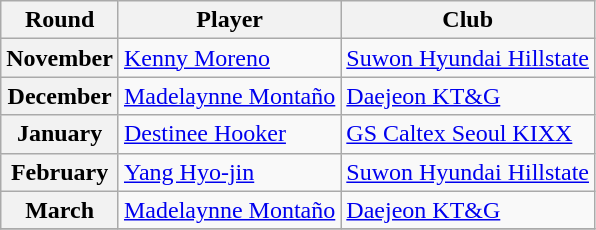<table class=wikitable>
<tr>
<th>Round</th>
<th>Player</th>
<th>Club</th>
</tr>
<tr>
<th>November</th>
<td> <a href='#'>Kenny Moreno</a></td>
<td><a href='#'>Suwon Hyundai Hillstate</a></td>
</tr>
<tr>
<th>December</th>
<td> <a href='#'>Madelaynne Montaño</a></td>
<td><a href='#'>Daejeon KT&G</a></td>
</tr>
<tr>
<th>January</th>
<td> <a href='#'>Destinee Hooker</a></td>
<td><a href='#'>GS Caltex Seoul KIXX</a></td>
</tr>
<tr>
<th>February</th>
<td> <a href='#'>Yang Hyo-jin</a></td>
<td><a href='#'>Suwon Hyundai Hillstate</a></td>
</tr>
<tr>
<th>March</th>
<td> <a href='#'>Madelaynne Montaño</a></td>
<td><a href='#'>Daejeon KT&G</a></td>
</tr>
<tr>
</tr>
</table>
